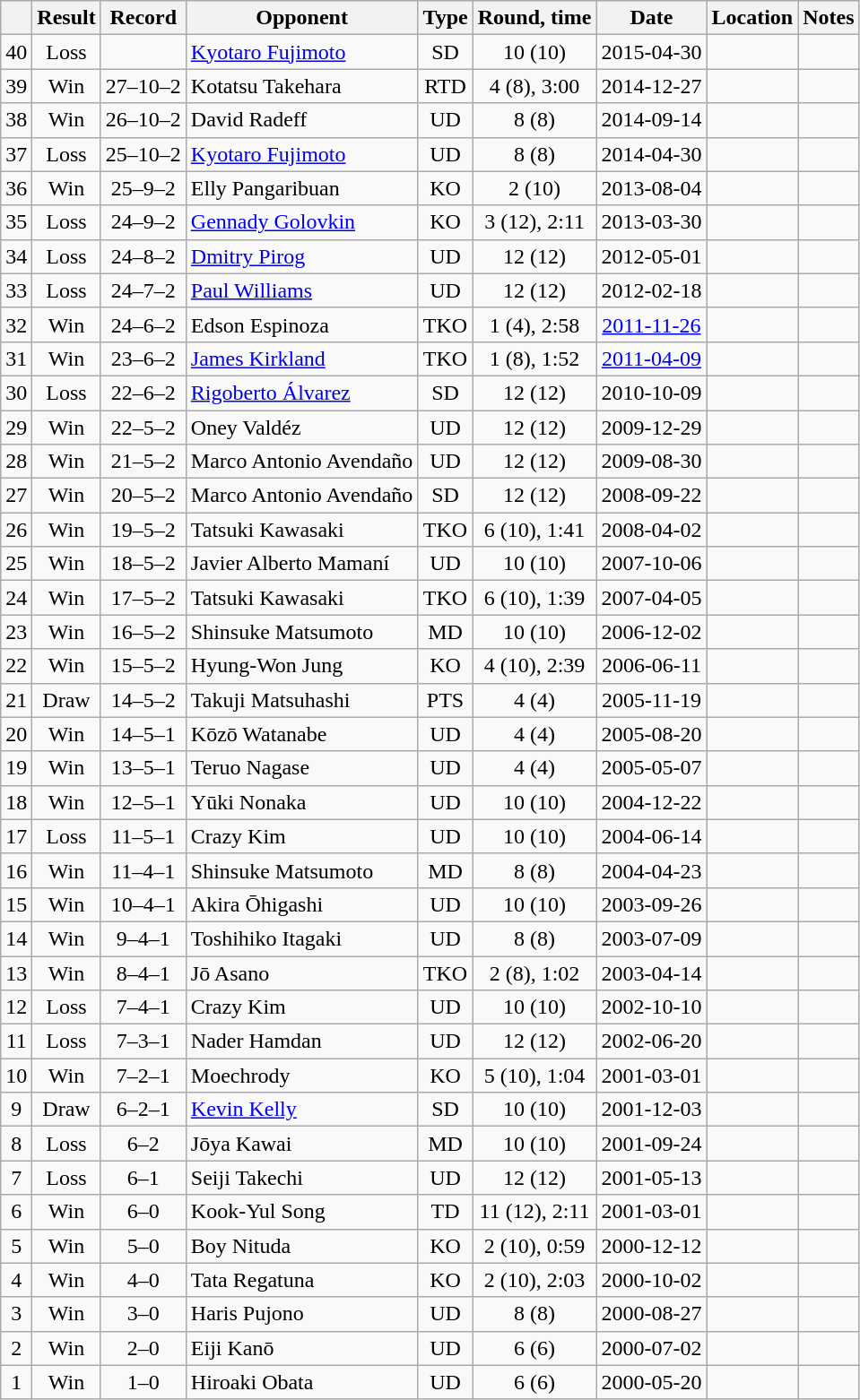<table class=wikitable style=text-align:center>
<tr>
<th></th>
<th>Result</th>
<th>Record</th>
<th>Opponent</th>
<th>Type</th>
<th>Round, time</th>
<th>Date</th>
<th>Location</th>
<th>Notes</th>
</tr>
<tr>
<td>40</td>
<td>Loss</td>
<td></td>
<td align=left><a href='#'>Kyotaro Fujimoto</a></td>
<td>SD</td>
<td>10 (10)</td>
<td>2015-04-30</td>
<td align=left></td>
<td align=left></td>
</tr>
<tr>
<td>39</td>
<td>Win</td>
<td>27–10–2</td>
<td align=left>Kotatsu Takehara</td>
<td>RTD</td>
<td>4 (8), 3:00</td>
<td>2014-12-27</td>
<td align=left></td>
<td align=left></td>
</tr>
<tr>
<td>38</td>
<td>Win</td>
<td>26–10–2</td>
<td align=left>David Radeff</td>
<td>UD</td>
<td>8 (8)</td>
<td>2014-09-14</td>
<td align=left></td>
<td align=left></td>
</tr>
<tr>
<td>37</td>
<td>Loss</td>
<td>25–10–2</td>
<td align=left><a href='#'>Kyotaro Fujimoto</a></td>
<td>UD</td>
<td>8 (8)</td>
<td>2014-04-30</td>
<td align=left></td>
<td align=left></td>
</tr>
<tr>
<td>36</td>
<td>Win</td>
<td>25–9–2</td>
<td align=left>Elly Pangaribuan</td>
<td>KO</td>
<td>2 (10)</td>
<td>2013-08-04</td>
<td align=left></td>
<td align=left></td>
</tr>
<tr>
<td>35</td>
<td>Loss</td>
<td>24–9–2</td>
<td align=left><a href='#'>Gennady Golovkin</a></td>
<td>KO</td>
<td>3 (12), 2:11</td>
<td>2013-03-30</td>
<td align=left></td>
<td align=left></td>
</tr>
<tr>
<td>34</td>
<td>Loss</td>
<td>24–8–2</td>
<td align=left><a href='#'>Dmitry Pirog</a></td>
<td>UD</td>
<td>12 (12)</td>
<td>2012-05-01</td>
<td align=left></td>
<td align=left></td>
</tr>
<tr>
<td>33</td>
<td>Loss</td>
<td>24–7–2</td>
<td align=left><a href='#'>Paul Williams</a></td>
<td>UD</td>
<td>12 (12)</td>
<td>2012-02-18</td>
<td align=left></td>
<td align=left></td>
</tr>
<tr>
<td>32</td>
<td>Win</td>
<td>24–6–2</td>
<td align=left>Edson Espinoza</td>
<td>TKO</td>
<td>1 (4), 2:58</td>
<td><a href='#'>2011-11-26</a></td>
<td align=left></td>
<td align=left></td>
</tr>
<tr>
<td>31</td>
<td>Win</td>
<td>23–6–2</td>
<td align=left><a href='#'>James Kirkland</a></td>
<td>TKO</td>
<td>1 (8), 1:52</td>
<td><a href='#'>2011-04-09</a></td>
<td align=left></td>
<td align=left></td>
</tr>
<tr>
<td>30</td>
<td>Loss</td>
<td>22–6–2</td>
<td align=left><a href='#'>Rigoberto Álvarez</a></td>
<td>SD</td>
<td>12 (12)</td>
<td>2010-10-09</td>
<td align=left></td>
<td align=left></td>
</tr>
<tr>
<td>29</td>
<td>Win</td>
<td>22–5–2</td>
<td align=left>Oney Valdéz</td>
<td>UD</td>
<td>12 (12)</td>
<td>2009-12-29</td>
<td align=left></td>
<td align=left></td>
</tr>
<tr>
<td>28</td>
<td>Win</td>
<td>21–5–2</td>
<td align=left>Marco Antonio Avendaño</td>
<td>UD</td>
<td>12 (12)</td>
<td>2009-08-30</td>
<td align=left></td>
<td align=left></td>
</tr>
<tr>
<td>27</td>
<td>Win</td>
<td>20–5–2</td>
<td align=left>Marco Antonio Avendaño</td>
<td>SD</td>
<td>12 (12)</td>
<td>2008-09-22</td>
<td align=left></td>
<td align=left></td>
</tr>
<tr>
<td>26</td>
<td>Win</td>
<td>19–5–2</td>
<td align=left>Tatsuki Kawasaki</td>
<td>TKO</td>
<td>6 (10), 1:41</td>
<td>2008-04-02</td>
<td align=left></td>
<td align=left></td>
</tr>
<tr>
<td>25</td>
<td>Win</td>
<td>18–5–2</td>
<td align=left>Javier Alberto Mamaní</td>
<td>UD</td>
<td>10 (10)</td>
<td>2007-10-06</td>
<td align=left></td>
<td align=left></td>
</tr>
<tr>
<td>24</td>
<td>Win</td>
<td>17–5–2</td>
<td align=left>Tatsuki Kawasaki</td>
<td>TKO</td>
<td>6 (10), 1:39</td>
<td>2007-04-05</td>
<td align=left></td>
<td align=left></td>
</tr>
<tr>
<td>23</td>
<td>Win</td>
<td>16–5–2</td>
<td align=left>Shinsuke Matsumoto</td>
<td>MD</td>
<td>10 (10)</td>
<td>2006-12-02</td>
<td align=left></td>
<td align=left></td>
</tr>
<tr>
<td>22</td>
<td>Win</td>
<td>15–5–2</td>
<td align=left>Hyung-Won Jung</td>
<td>KO</td>
<td>4 (10), 2:39</td>
<td>2006-06-11</td>
<td align=left></td>
<td align=left></td>
</tr>
<tr>
<td>21</td>
<td>Draw</td>
<td>14–5–2</td>
<td align=left>Takuji Matsuhashi</td>
<td>PTS</td>
<td>4 (4)</td>
<td>2005-11-19</td>
<td align=left></td>
<td align=left></td>
</tr>
<tr>
<td>20</td>
<td>Win</td>
<td>14–5–1</td>
<td align=left>Kōzō Watanabe</td>
<td>UD</td>
<td>4 (4)</td>
<td>2005-08-20</td>
<td align=left></td>
<td align=left></td>
</tr>
<tr>
<td>19</td>
<td>Win</td>
<td>13–5–1</td>
<td align=left>Teruo Nagase</td>
<td>UD</td>
<td>4 (4)</td>
<td>2005-05-07</td>
<td align=left></td>
<td align=left></td>
</tr>
<tr>
<td>18</td>
<td>Win</td>
<td>12–5–1</td>
<td align=left>Yūki Nonaka</td>
<td>UD</td>
<td>10 (10)</td>
<td>2004-12-22</td>
<td align=left></td>
<td align=left></td>
</tr>
<tr>
<td>17</td>
<td>Loss</td>
<td>11–5–1</td>
<td align=left>Crazy Kim</td>
<td>UD</td>
<td>10 (10)</td>
<td>2004-06-14</td>
<td align=left></td>
<td align=left></td>
</tr>
<tr>
<td>16</td>
<td>Win</td>
<td>11–4–1</td>
<td align=left>Shinsuke Matsumoto</td>
<td>MD</td>
<td>8 (8)</td>
<td>2004-04-23</td>
<td align=left></td>
<td align=left></td>
</tr>
<tr>
<td>15</td>
<td>Win</td>
<td>10–4–1</td>
<td align=left>Akira Ōhigashi</td>
<td>UD</td>
<td>10 (10)</td>
<td>2003-09-26</td>
<td align=left></td>
<td align=left></td>
</tr>
<tr>
<td>14</td>
<td>Win</td>
<td>9–4–1</td>
<td align=left>Toshihiko Itagaki</td>
<td>UD</td>
<td>8 (8)</td>
<td>2003-07-09</td>
<td align=left></td>
<td align=left></td>
</tr>
<tr>
<td>13</td>
<td>Win</td>
<td>8–4–1</td>
<td align=left>Jō Asano</td>
<td>TKO</td>
<td>2 (8), 1:02</td>
<td>2003-04-14</td>
<td align=left></td>
<td align=left></td>
</tr>
<tr>
<td>12</td>
<td>Loss</td>
<td>7–4–1</td>
<td align=left>Crazy Kim</td>
<td>UD</td>
<td>10 (10)</td>
<td>2002-10-10</td>
<td align=left></td>
<td align=left></td>
</tr>
<tr>
<td>11</td>
<td>Loss</td>
<td>7–3–1</td>
<td align=left>Nader Hamdan</td>
<td>UD</td>
<td>12 (12)</td>
<td>2002-06-20</td>
<td align=left></td>
<td align=left></td>
</tr>
<tr>
<td>10</td>
<td>Win</td>
<td>7–2–1</td>
<td align=left>Moechrody</td>
<td>KO</td>
<td>5 (10), 1:04</td>
<td>2001-03-01</td>
<td align=left></td>
<td align=left></td>
</tr>
<tr>
<td>9</td>
<td>Draw</td>
<td>6–2–1</td>
<td align=left><a href='#'>Kevin Kelly</a></td>
<td>SD</td>
<td>10 (10)</td>
<td>2001-12-03</td>
<td align=left></td>
<td align=left></td>
</tr>
<tr>
<td>8</td>
<td>Loss</td>
<td>6–2</td>
<td align=left>Jōya Kawai</td>
<td>MD</td>
<td>10 (10)</td>
<td>2001-09-24</td>
<td align=left></td>
<td align=left></td>
</tr>
<tr>
<td>7</td>
<td>Loss</td>
<td>6–1</td>
<td align=left>Seiji Takechi</td>
<td>UD</td>
<td>12 (12)</td>
<td>2001-05-13</td>
<td align=left></td>
<td align=left></td>
</tr>
<tr>
<td>6</td>
<td>Win</td>
<td>6–0</td>
<td align=left>Kook-Yul Song</td>
<td>TD</td>
<td>11 (12), 2:11</td>
<td>2001-03-01</td>
<td align=left></td>
<td align=left></td>
</tr>
<tr>
<td>5</td>
<td>Win</td>
<td>5–0</td>
<td align=left>Boy Nituda</td>
<td>KO</td>
<td>2 (10), 0:59</td>
<td>2000-12-12</td>
<td align=left></td>
<td align=left></td>
</tr>
<tr>
<td>4</td>
<td>Win</td>
<td>4–0</td>
<td align=left>Tata Regatuna</td>
<td>KO</td>
<td>2 (10), 2:03</td>
<td>2000-10-02</td>
<td align=left></td>
<td align=left></td>
</tr>
<tr>
<td>3</td>
<td>Win</td>
<td>3–0</td>
<td align=left>Haris Pujono</td>
<td>UD</td>
<td>8 (8)</td>
<td>2000-08-27</td>
<td align=left></td>
<td align=left></td>
</tr>
<tr>
<td>2</td>
<td>Win</td>
<td>2–0</td>
<td align=left>Eiji Kanō</td>
<td>UD</td>
<td>6 (6)</td>
<td>2000-07-02</td>
<td align=left></td>
<td align=left></td>
</tr>
<tr>
<td>1</td>
<td>Win</td>
<td>1–0</td>
<td align=left>Hiroaki Obata</td>
<td>UD</td>
<td>6 (6)</td>
<td>2000-05-20</td>
<td align=left></td>
<td align=left></td>
</tr>
</table>
